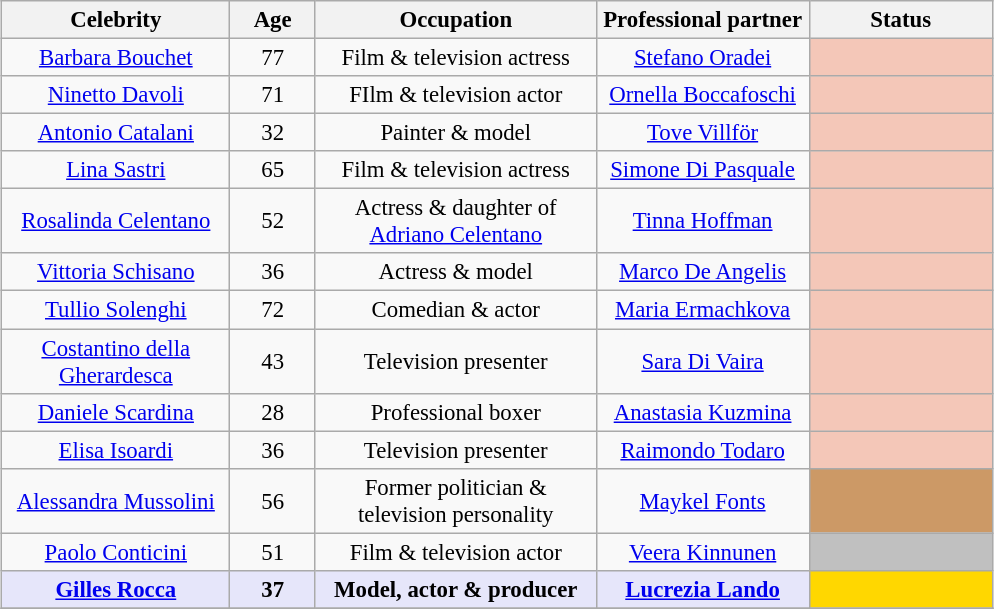<table class="wikitable" style="margin:auto; text-align:center; font-size:95%;">
<tr>
<th width="145">Celebrity</th>
<th width="50">Age</th>
<th width="180">Occupation</th>
<th width="135">Professional partner</th>
<th width="115">Status</th>
</tr>
<tr>
<td><a href='#'>Barbara Bouchet</a></td>
<td>77</td>
<td>Film & television actress</td>
<td><a href='#'>Stefano Oradei</a></td>
<td style="background:#f4c7b8;"></td>
</tr>
<tr>
<td><a href='#'>Ninetto Davoli</a></td>
<td>71</td>
<td>FIlm & television actor</td>
<td><a href='#'>Ornella Boccafoschi</a></td>
<td style="background:#f4c7b8;"></td>
</tr>
<tr>
<td><a href='#'>Antonio Catalani</a></td>
<td>32</td>
<td>Painter & model</td>
<td><a href='#'>Tove Villför</a></td>
<td style="background:#f4c7b8;"></td>
</tr>
<tr>
<td><a href='#'>Lina Sastri</a></td>
<td>65</td>
<td>Film & television actress</td>
<td><a href='#'>Simone Di Pasquale</a></td>
<td style="background:#f4c7b8;"></td>
</tr>
<tr>
<td><a href='#'>Rosalinda Celentano</a></td>
<td>52</td>
<td>Actress & daughter of <a href='#'>Adriano Celentano</a></td>
<td><a href='#'>Tinna Hoffman</a></td>
<td style="background:#f4c7b8;"></td>
</tr>
<tr>
<td><a href='#'>Vittoria Schisano</a></td>
<td>36</td>
<td>Actress & model</td>
<td><a href='#'>Marco De Angelis</a></td>
<td style="background:#f4c7b8;"></td>
</tr>
<tr>
<td><a href='#'>Tullio Solenghi</a></td>
<td>72</td>
<td>Comedian & actor</td>
<td><a href='#'>Maria Ermachkova</a></td>
<td style="background:#f4c7b8;"></td>
</tr>
<tr>
<td><a href='#'>Costantino della Gherardesca</a></td>
<td>43</td>
<td>Television presenter</td>
<td><a href='#'>Sara Di Vaira</a></td>
<td style="background:#f4c7b8;"></td>
</tr>
<tr>
<td><a href='#'>Daniele Scardina</a></td>
<td>28</td>
<td>Professional boxer</td>
<td><a href='#'>Anastasia Kuzmina</a></td>
<td style="background:#f4c7b8;"></td>
</tr>
<tr>
<td><a href='#'>Elisa Isoardi</a></td>
<td>36</td>
<td>Television presenter</td>
<td><a href='#'>Raimondo Todaro</a></td>
<td style="background:#f4c7b8;"></td>
</tr>
<tr>
<td><a href='#'>Alessandra Mussolini</a></td>
<td>56</td>
<td>Former politician & television personality</td>
<td><a href='#'>Maykel Fonts</a></td>
<td style="background:#cc9966;"></td>
</tr>
<tr>
<td><a href='#'>Paolo Conticini</a></td>
<td>51</td>
<td>Film & television actor</td>
<td><a href='#'>Veera Kinnunen</a></td>
<td style="background:silver;"></td>
</tr>
<tr>
<td style="background:lavender;"><strong><a href='#'>Gilles Rocca</a></strong></td>
<td style="background:lavender;"><strong>37</strong></td>
<td style="background:lavender;"><strong>Model, actor & producer</strong></td>
<td style="background:lavender;"><strong><a href='#'>Lucrezia Lando</a></strong></td>
<td style="background:gold;"></td>
</tr>
<tr>
</tr>
</table>
